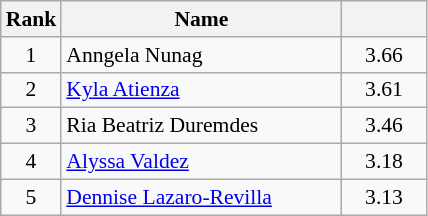<table class="wikitable" style="font-size:90%">
<tr>
<th width=30>Rank</th>
<th width=180>Name</th>
<th width=50></th>
</tr>
<tr>
<td align=center>1</td>
<td> Anngela Nunag</td>
<td align=center>3.66</td>
</tr>
<tr>
<td align=center>2</td>
<td> <a href='#'>Kyla Atienza</a></td>
<td align=center>3.61</td>
</tr>
<tr>
<td align=center>3</td>
<td> Ria Beatriz Duremdes</td>
<td align=center>3.46</td>
</tr>
<tr>
<td align=center>4</td>
<td> <a href='#'>Alyssa Valdez</a></td>
<td align=center>3.18</td>
</tr>
<tr>
<td align=center>5</td>
<td> <a href='#'>Dennise Lazaro-Revilla</a></td>
<td align=center>3.13</td>
</tr>
</table>
